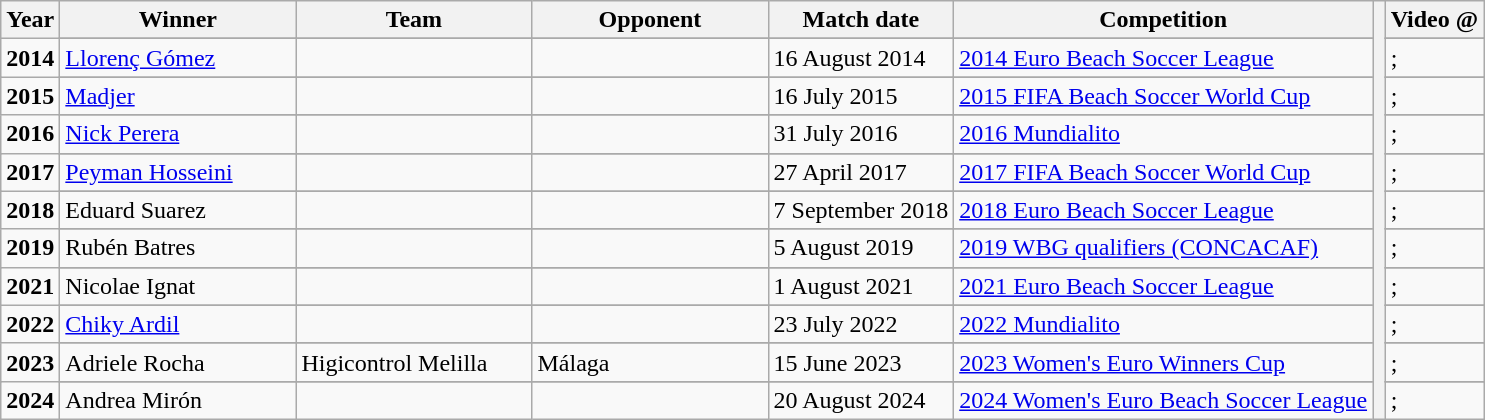<table class="wikitable">
<tr>
<th>Year</th>
<th width=150>Winner</th>
<th width=150>Team</th>
<th width=150>Opponent</th>
<th>Match date</th>
<th>Competition</th>
<th rowspan=22 width=1></th>
<th>Video @ </th>
</tr>
<tr>
<td rowspan="2" style="text-align:center;"><strong>2014</strong></td>
</tr>
<tr>
<td><a href='#'>Llorenç Gómez</a></td>
<td></td>
<td></td>
<td>16 August 2014</td>
<td><a href='#'>2014 Euro Beach Soccer League</a></td>
<td>; </td>
</tr>
<tr>
<td rowspan="2" style="text-align:center;"><strong>2015</strong></td>
</tr>
<tr>
<td><a href='#'>Madjer</a></td>
<td></td>
<td></td>
<td>16 July 2015</td>
<td><a href='#'>2015 FIFA Beach Soccer World Cup</a></td>
<td>; </td>
</tr>
<tr>
<td rowspan=2 style="text-align:center;"><strong>2016</strong></td>
</tr>
<tr>
<td><a href='#'>Nick Perera</a></td>
<td></td>
<td></td>
<td>31 July 2016</td>
<td><a href='#'>2016 Mundialito</a></td>
<td>; </td>
</tr>
<tr>
<td rowspan="2" style="text-align:center;"><strong>2017</strong></td>
</tr>
<tr>
<td><a href='#'>Peyman Hosseini</a></td>
<td></td>
<td></td>
<td>27 April 2017</td>
<td><a href='#'>2017 FIFA Beach Soccer World Cup</a></td>
<td>; </td>
</tr>
<tr>
<td rowspan="2" style="text-align:center;"><strong>2018</strong></td>
</tr>
<tr>
<td>Eduard Suarez</td>
<td></td>
<td></td>
<td>7 September 2018</td>
<td><a href='#'>2018 Euro Beach Soccer League</a></td>
<td>; </td>
</tr>
<tr>
<td rowspan="2" style="text-align:center;"><strong>2019</strong></td>
</tr>
<tr>
<td>Rubén Batres</td>
<td></td>
<td></td>
<td>5 August 2019</td>
<td><a href='#'>2019 WBG qualifiers (CONCACAF)</a></td>
<td>; </td>
</tr>
<tr>
<td rowspan="2" style="text-align:center;"><strong>2021</strong></td>
</tr>
<tr>
<td>Nicolae Ignat</td>
<td></td>
<td></td>
<td>1 August 2021</td>
<td><a href='#'>2021 Euro Beach Soccer League</a></td>
<td>; </td>
</tr>
<tr>
<td rowspan="2" style="text-align:center;"><strong>2022</strong></td>
</tr>
<tr>
<td><a href='#'>Chiky Ardil</a></td>
<td></td>
<td></td>
<td>23 July 2022</td>
<td><a href='#'>2022 Mundialito</a></td>
<td>; </td>
</tr>
<tr>
<td rowspan="2" style="text-align:center;"><strong>2023</strong></td>
</tr>
<tr>
<td> Adriele Rocha</td>
<td> Higicontrol Melilla</td>
<td> Málaga</td>
<td>15 June 2023</td>
<td><a href='#'>2023 Women's Euro Winners Cup</a></td>
<td>; </td>
</tr>
<tr>
<td rowspan="2" style="text-align:center;"><strong>2024</strong></td>
</tr>
<tr>
<td>Andrea Mirón</td>
<td></td>
<td></td>
<td>20 August 2024</td>
<td><a href='#'>2024 Women's Euro Beach Soccer League</a></td>
<td>; </td>
</tr>
</table>
